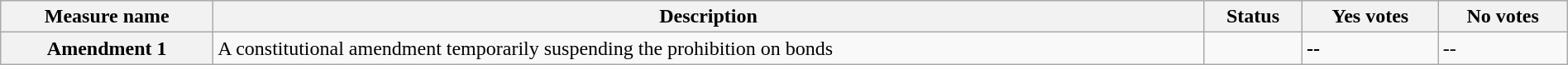<table class="wikitable sortable plainrowheaders" style="width:100%">
<tr>
<th scope="col">Measure name</th>
<th class="unsortable" scope="col">Description</th>
<th scope="col">Status</th>
<th scope="col">Yes votes</th>
<th scope="col">No votes</th>
</tr>
<tr>
<th scope="row">Amendment 1</th>
<td>A constitutional amendment temporarily suspending the prohibition on bonds</td>
<td></td>
<td><strong>--</strong></td>
<td>--</td>
</tr>
</table>
